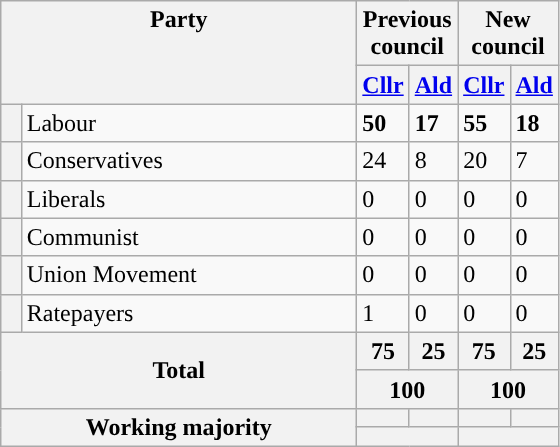<table class="wikitable">
<tr>
<th valign=top colspan="2" rowspan="2" style="width: 230px">Party</th>
<th valign=top colspan="2" style="width: 30px">Previous council</th>
<th valign=top colspan="2" style="width: 30px">New council</th>
</tr>
<tr>
<th><a href='#'>Cllr</a></th>
<th><a href='#'>Ald</a></th>
<th><a href='#'>Cllr</a></th>
<th><a href='#'>Ald</a></th>
</tr>
<tr>
<th style="background-color: "></th>
<td>Labour</td>
<td><strong>50</strong></td>
<td><strong>17</strong></td>
<td><strong>55</strong></td>
<td><strong>18</strong></td>
</tr>
<tr>
<th style="background-color: "></th>
<td>Conservatives</td>
<td>24</td>
<td>8</td>
<td>20</td>
<td>7</td>
</tr>
<tr>
<th style="background-color: "></th>
<td>Liberals</td>
<td>0</td>
<td>0</td>
<td>0</td>
<td>0</td>
</tr>
<tr>
<th style="background-color: "></th>
<td>Communist</td>
<td>0</td>
<td>0</td>
<td>0</td>
<td>0</td>
</tr>
<tr>
<th style="background-color: "></th>
<td>Union Movement</td>
<td>0</td>
<td>0</td>
<td>0</td>
<td>0</td>
</tr>
<tr>
<th style="background-color: "></th>
<td>Ratepayers</td>
<td>1</td>
<td>0</td>
<td>0</td>
<td>0</td>
</tr>
<tr>
<th colspan="2" rowspan="2">Total</th>
<th style="text-align: center">75</th>
<th style="text-align: center">25</th>
<th style="text-align: center">75</th>
<th style="text-align: center">25</th>
</tr>
<tr>
<th colspan="2" style="text-align: center">100</th>
<th colspan="2" style="text-align: center">100</th>
</tr>
<tr>
<th colspan="2" rowspan="2">Working majority</th>
<th></th>
<th></th>
<th></th>
<th></th>
</tr>
<tr>
<th colspan="2"></th>
<th colspan="2"></th>
</tr>
</table>
